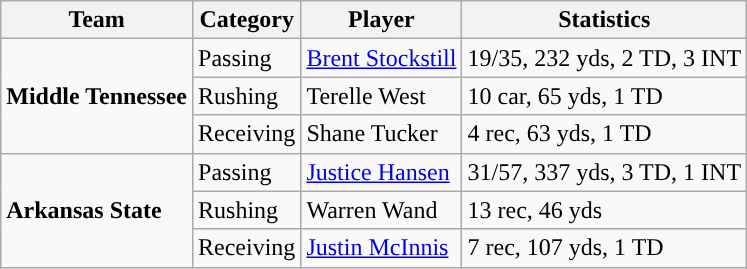<table class="wikitable">
<tr>
<th>Team</th>
<th>Category</th>
<th>Player</th>
<th>Statistics</th>
</tr>
<tr>
<td rowspan=3><strong>Middle Tennessee</strong></td>
<td>Passing</td>
<td><a href='#'>Brent Stockstill</a></td>
<td>19/35, 232 yds, 2 TD, 3 INT</td>
</tr>
<tr>
<td>Rushing</td>
<td>Terelle West</td>
<td>10 car, 65 yds, 1 TD</td>
</tr>
<tr>
<td>Receiving</td>
<td>Shane Tucker</td>
<td>4 rec, 63 yds, 1 TD</td>
</tr>
<tr>
<td rowspan=3><strong>Arkansas State</strong></td>
<td>Passing</td>
<td><a href='#'>Justice Hansen</a></td>
<td>31/57, 337 yds, 3 TD, 1 INT</td>
</tr>
<tr>
<td>Rushing</td>
<td>Warren Wand</td>
<td>13 rec, 46 yds</td>
</tr>
<tr>
<td>Receiving</td>
<td><a href='#'>Justin McInnis</a></td>
<td>7 rec, 107 yds, 1 TD</td>
</tr>
</table>
